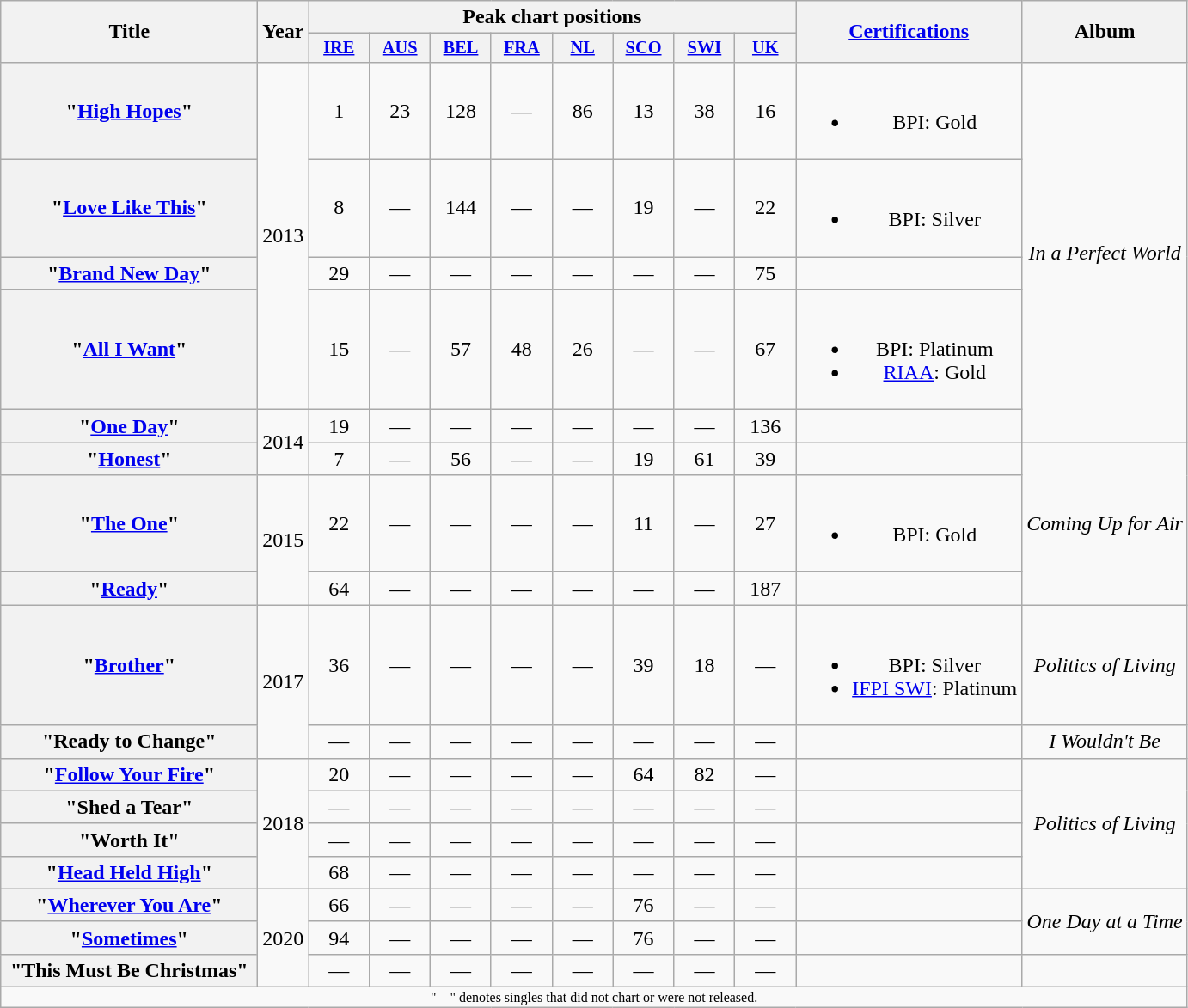<table class="wikitable plainrowheaders" style="text-align:center;">
<tr>
<th scope="col" rowspan="2" style="width:12em;">Title</th>
<th scope="col" rowspan="2" style="width:1em;">Year</th>
<th scope="col" colspan="8">Peak chart positions</th>
<th scope="col" rowspan="2"><a href='#'>Certifications</a></th>
<th scope="col" rowspan="2">Album</th>
</tr>
<tr>
<th scope="col" style="width:3em;font-size:85%;"><a href='#'>IRE</a><br></th>
<th scope="col" style="width:3em;font-size:85%;"><a href='#'>AUS</a><br></th>
<th scope="col" style="width:3em;font-size:85%;"><a href='#'>BEL</a><br></th>
<th scope="col" style="width:3em;font-size:85%;"><a href='#'>FRA</a><br></th>
<th scope="col" style="width:3em;font-size:85%;"><a href='#'>NL</a><br></th>
<th scope="col" style="width:3em;font-size:85%;"><a href='#'>SCO</a><br></th>
<th scope="col" style="width:3em;font-size:85%;"><a href='#'>SWI</a><br></th>
<th scope="col" style="width:3em;font-size:85%;"><a href='#'>UK</a><br></th>
</tr>
<tr>
<th scope="row">"<a href='#'>High Hopes</a>"</th>
<td rowspan="4">2013</td>
<td>1</td>
<td>23</td>
<td>128</td>
<td>—</td>
<td>86</td>
<td>13</td>
<td>38</td>
<td>16</td>
<td><br><ul><li>BPI: Gold</li></ul></td>
<td rowspan="5"><em>In a Perfect World</em></td>
</tr>
<tr>
<th scope="row">"<a href='#'>Love Like This</a>"</th>
<td>8</td>
<td>—</td>
<td>144</td>
<td>—</td>
<td>—</td>
<td>19</td>
<td>—</td>
<td>22</td>
<td><br><ul><li>BPI: Silver</li></ul></td>
</tr>
<tr>
<th scope="row">"<a href='#'>Brand New Day</a>"</th>
<td>29</td>
<td>—</td>
<td>—</td>
<td>—</td>
<td>—</td>
<td>—</td>
<td>—</td>
<td>75</td>
<td></td>
</tr>
<tr>
<th scope="row">"<a href='#'>All I Want</a>"</th>
<td>15</td>
<td>—</td>
<td>57</td>
<td>48</td>
<td>26</td>
<td>—</td>
<td>—</td>
<td>67</td>
<td><br><ul><li>BPI: Platinum</li><li><a href='#'>RIAA</a>: Gold</li></ul></td>
</tr>
<tr>
<th scope="row">"<a href='#'>One Day</a>"</th>
<td rowspan="2">2014</td>
<td>19</td>
<td>—</td>
<td>—</td>
<td>—</td>
<td>—</td>
<td>—</td>
<td>—</td>
<td>136</td>
<td></td>
</tr>
<tr>
<th scope="row">"<a href='#'>Honest</a>"</th>
<td>7</td>
<td>—</td>
<td>56</td>
<td>—</td>
<td>—</td>
<td>19</td>
<td>61</td>
<td>39</td>
<td></td>
<td rowspan="3"><em>Coming Up for Air</em></td>
</tr>
<tr>
<th scope="row">"<a href='#'>The One</a>"</th>
<td rowspan="2">2015</td>
<td>22</td>
<td>—</td>
<td>—</td>
<td>—</td>
<td>—</td>
<td>11</td>
<td>—</td>
<td>27</td>
<td><br><ul><li>BPI: Gold</li></ul></td>
</tr>
<tr>
<th scope="row">"<a href='#'>Ready</a>"</th>
<td>64</td>
<td>—</td>
<td>—</td>
<td>—</td>
<td>—</td>
<td>—</td>
<td>—</td>
<td>187</td>
<td></td>
</tr>
<tr>
<th scope="row">"<a href='#'>Brother</a>"</th>
<td rowspan="2">2017</td>
<td>36</td>
<td>—</td>
<td>—</td>
<td>—</td>
<td>—</td>
<td>39</td>
<td>18</td>
<td>—</td>
<td><br><ul><li>BPI: Silver</li><li><a href='#'>IFPI SWI</a>: Platinum</li></ul></td>
<td><em>Politics of Living</em></td>
</tr>
<tr>
<th scope="row">"Ready to Change"</th>
<td>—</td>
<td>—</td>
<td>—</td>
<td>—</td>
<td>—</td>
<td>—</td>
<td>—</td>
<td>—</td>
<td></td>
<td><em>I Wouldn't Be</em></td>
</tr>
<tr>
<th scope="row">"<a href='#'>Follow Your Fire</a>"</th>
<td rowspan="4">2018</td>
<td>20</td>
<td>—</td>
<td>—</td>
<td>—</td>
<td>—</td>
<td>64</td>
<td>82</td>
<td>—</td>
<td></td>
<td rowspan="4"><em>Politics of Living</em></td>
</tr>
<tr>
<th scope="row">"Shed a Tear"</th>
<td>—</td>
<td>—</td>
<td>—</td>
<td>—</td>
<td>—</td>
<td>—</td>
<td>—</td>
<td>—</td>
<td></td>
</tr>
<tr>
<th scope="row">"Worth It"</th>
<td>—</td>
<td>—</td>
<td>—</td>
<td>—</td>
<td>—</td>
<td>—</td>
<td>—</td>
<td>—</td>
<td></td>
</tr>
<tr>
<th scope="row">"<a href='#'>Head Held High</a>"</th>
<td>68</td>
<td>—</td>
<td>—</td>
<td>—</td>
<td>—</td>
<td>—</td>
<td>—</td>
<td>—</td>
<td></td>
</tr>
<tr>
<th scope="row">"<a href='#'>Wherever You Are</a>"</th>
<td rowspan="3">2020</td>
<td>66</td>
<td>—</td>
<td>—</td>
<td>—</td>
<td>—</td>
<td>76</td>
<td>—</td>
<td>—</td>
<td></td>
<td rowspan="2"><em>One Day at a Time</em></td>
</tr>
<tr>
<th scope="row">"<a href='#'>Sometimes</a>"</th>
<td>94</td>
<td>—</td>
<td>—</td>
<td>—</td>
<td>—</td>
<td>76</td>
<td>—</td>
<td>—</td>
<td></td>
</tr>
<tr>
<th scope="row">"This Must Be Christmas"</th>
<td>—</td>
<td>—</td>
<td>—</td>
<td>—</td>
<td>—</td>
<td>—</td>
<td>—</td>
<td>—</td>
<td></td>
<td></td>
</tr>
<tr>
<td colspan="17" style="text-align:center; font-size:8pt;">"—" denotes singles that did not chart or were not released.</td>
</tr>
</table>
